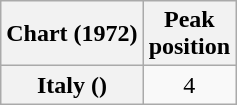<table class="wikitable sortable plainrowheaders" style="text-align:center">
<tr>
<th scope="col">Chart (1972)</th>
<th scope="col">Peak<br>position</th>
</tr>
<tr>
<th scope="row">Italy ()</th>
<td align="center">4</td>
</tr>
</table>
